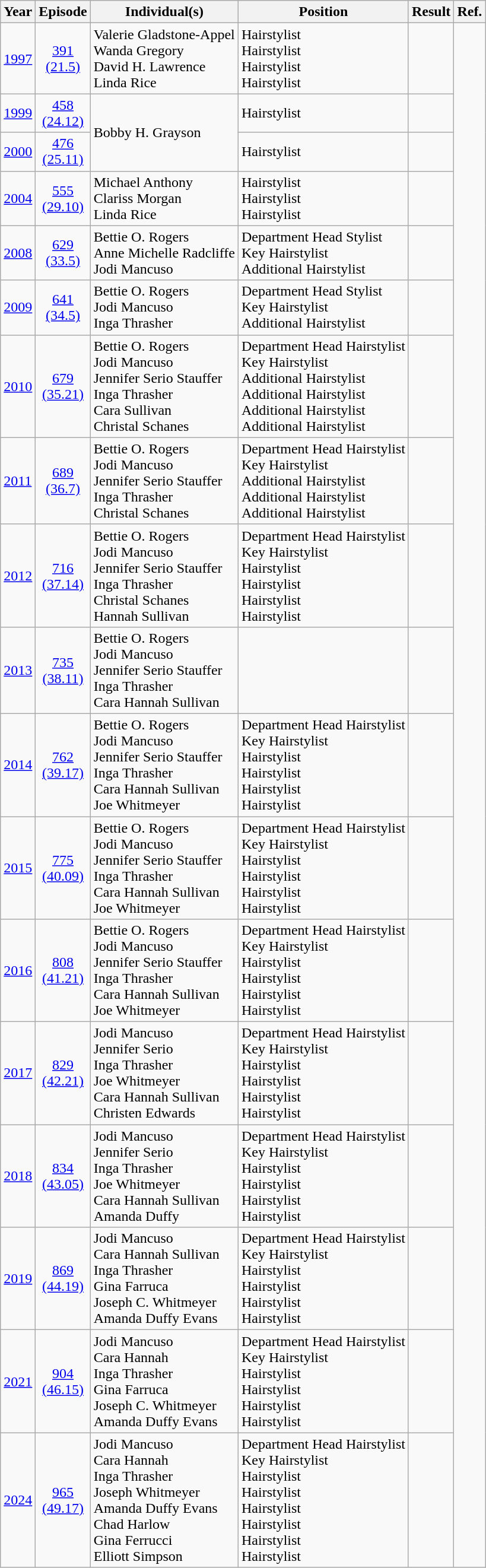<table class="wikitable">
<tr>
<th>Year</th>
<th>Episode</th>
<th>Individual(s)</th>
<th>Position</th>
<th>Result</th>
<th>Ref.</th>
</tr>
<tr>
<td><a href='#'>1997</a></td>
<td align="center"><a href='#'>391 <br> (21.5)</a></td>
<td>Valerie Gladstone-Appel <br> Wanda Gregory <br> David H. Lawrence <br> Linda Rice</td>
<td>Hairstylist <br> Hairstylist <br> Hairstylist <br> Hairstylist</td>
<td></td>
<td rowspan="18" align="center"></td>
</tr>
<tr>
<td><a href='#'>1999</a></td>
<td align="center"><a href='#'>458 <br> (24.12)</a></td>
<td rowspan="2">Bobby H. Grayson</td>
<td>Hairstylist</td>
<td></td>
</tr>
<tr>
<td><a href='#'>2000</a></td>
<td align="center"><a href='#'>476 <br> (25.11)</a></td>
<td>Hairstylist</td>
<td></td>
</tr>
<tr>
<td><a href='#'>2004</a></td>
<td align="center"><a href='#'>555 <br> (29.10)</a></td>
<td>Michael Anthony <br> Clariss Morgan <br> Linda Rice</td>
<td>Hairstylist <br> Hairstylist <br> Hairstylist</td>
<td></td>
</tr>
<tr>
<td><a href='#'>2008</a></td>
<td align="center"><a href='#'>629 <br> (33.5)</a></td>
<td>Bettie O. Rogers <br> Anne Michelle Radcliffe <br> Jodi Mancuso</td>
<td>Department Head Stylist <br> Key Hairstylist <br> Additional Hairstylist</td>
<td></td>
</tr>
<tr>
<td><a href='#'>2009</a></td>
<td align="center"><a href='#'>641 <br> (34.5)</a></td>
<td>Bettie O. Rogers <br> Jodi Mancuso <br> Inga Thrasher</td>
<td>Department Head Stylist <br> Key Hairstylist <br> Additional Hairstylist</td>
<td></td>
</tr>
<tr>
<td><a href='#'>2010</a></td>
<td align="center"><a href='#'>679 <br>(35.21)</a></td>
<td>Bettie O. Rogers <br> Jodi Mancuso <br> Jennifer Serio Stauffer <br> Inga Thrasher <br> Cara Sullivan <br> Christal Schanes</td>
<td>Department Head Hairstylist <br> Key Hairstylist <br> Additional Hairstylist <br> Additional Hairstylist <br> Additional Hairstylist <br> Additional Hairstylist</td>
<td></td>
</tr>
<tr>
<td><a href='#'>2011</a></td>
<td align="center"><a href='#'>689 <br> (36.7)</a></td>
<td>Bettie O. Rogers <br> Jodi Mancuso <br> Jennifer Serio Stauffer <br> Inga Thrasher <br> Christal Schanes</td>
<td>Department Head Hairstylist <br> Key Hairstylist <br> Additional Hairstylist <br> Additional Hairstylist <br> Additional Hairstylist</td>
<td></td>
</tr>
<tr>
<td><a href='#'>2012</a></td>
<td align="center"><a href='#'>716 <br> (37.14)</a></td>
<td>Bettie O. Rogers <br> Jodi Mancuso <br> Jennifer Serio Stauffer <br> Inga Thrasher <br> Christal Schanes <br> Hannah Sullivan</td>
<td>Department Head Hairstylist <br> Key Hairstylist <br> Hairstylist <br> Hairstylist <br> Hairstylist <br> Hairstylist</td>
<td></td>
</tr>
<tr>
<td><a href='#'>2013</a></td>
<td align="center"><a href='#'>735 <br> (38.11)</a></td>
<td>Bettie O. Rogers <br> Jodi Mancuso <br> Jennifer Serio Stauffer <br> Inga Thrasher <br>Cara Hannah Sullivan</td>
<td></td>
<td></td>
</tr>
<tr>
<td><a href='#'>2014</a></td>
<td align="center"><a href='#'>762 <br> (39.17)</a></td>
<td>Bettie O. Rogers <br> Jodi Mancuso <br> Jennifer Serio Stauffer <br> Inga Thrasher <br>Cara Hannah Sullivan <br> Joe Whitmeyer</td>
<td>Department Head Hairstylist <br> Key Hairstylist <br> Hairstylist <br> Hairstylist <br> Hairstylist <br> Hairstylist</td>
<td></td>
</tr>
<tr>
<td><a href='#'>2015</a></td>
<td align="center"><a href='#'>775 <br> (40.09)</a></td>
<td>Bettie O. Rogers <br> Jodi Mancuso <br> Jennifer Serio Stauffer <br> Inga Thrasher <br>Cara Hannah Sullivan <br> Joe Whitmeyer</td>
<td>Department Head Hairstylist <br> Key Hairstylist <br> Hairstylist <br> Hairstylist <br> Hairstylist <br> Hairstylist</td>
<td></td>
</tr>
<tr>
<td><a href='#'>2016</a></td>
<td align="center"><a href='#'>808 <br> (41.21)</a></td>
<td>Bettie O. Rogers <br> Jodi Mancuso <br> Jennifer Serio Stauffer <br> Inga Thrasher <br>Cara Hannah Sullivan <br> Joe Whitmeyer</td>
<td>Department Head Hairstylist <br> Key Hairstylist <br> Hairstylist <br> Hairstylist <br> Hairstylist <br> Hairstylist</td>
<td></td>
</tr>
<tr>
<td><a href='#'>2017</a></td>
<td align="center"><a href='#'>829 <br> (42.21)</a></td>
<td>Jodi Mancuso <br> Jennifer Serio <br> Inga Thrasher <br> Joe Whitmeyer <br> Cara Hannah Sullivan <br> Christen Edwards</td>
<td>Department Head Hairstylist <br> Key Hairstylist <br> Hairstylist <br> Hairstylist <br> Hairstylist <br> Hairstylist</td>
<td></td>
</tr>
<tr>
<td><a href='#'>2018</a></td>
<td align="center"><a href='#'>834 <br> (43.05)</a></td>
<td>Jodi Mancuso <br> Jennifer Serio <br> Inga Thrasher <br> Joe Whitmeyer <br> Cara Hannah Sullivan <br> Amanda Duffy</td>
<td>Department Head Hairstylist <br> Key Hairstylist <br> Hairstylist <br> Hairstylist <br> Hairstylist <br> Hairstylist</td>
<td></td>
</tr>
<tr>
<td><a href='#'>2019</a></td>
<td align="center"><a href='#'>869 <br> (44.19)</a></td>
<td>Jodi Mancuso <br> Cara Hannah Sullivan <br> Inga Thrasher <br> Gina Farruca <br> Joseph C. Whitmeyer <br> Amanda Duffy Evans</td>
<td>Department Head Hairstylist <br> Key Hairstylist <br> Hairstylist <br> Hairstylist <br> Hairstylist <br> Hairstylist</td>
<td></td>
</tr>
<tr>
<td><a href='#'>2021</a></td>
<td align="center"><a href='#'>904 <br> (46.15)</a></td>
<td>Jodi Mancuso <br> Cara Hannah <br> Inga Thrasher <br> Gina Farruca <br> Joseph C. Whitmeyer <br> Amanda Duffy Evans</td>
<td>Department Head Hairstylist <br> Key Hairstylist <br> Hairstylist <br> Hairstylist <br> Hairstylist <br> Hairstylist</td>
<td></td>
</tr>
<tr>
<td><a href='#'>2024</a></td>
<td align="center"><a href='#'>965 <br> (49.17)</a></td>
<td>Jodi Mancuso <br> Cara Hannah <br> Inga Thrasher <br> Joseph Whitmeyer <br> Amanda Duffy Evans <br> Chad Harlow <br> Gina Ferrucci <br> Elliott Simpson</td>
<td>Department Head Hairstylist <br> Key Hairstylist <br> Hairstylist <br> Hairstylist <br> Hairstylist <br> Hairstylist <br> Hairstylist <br> Hairstylist</td>
<td></td>
</tr>
</table>
